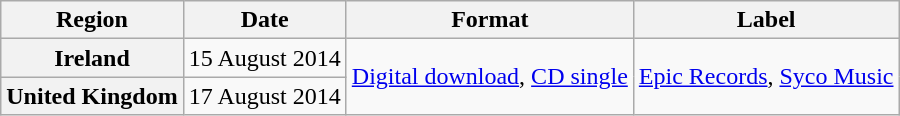<table class="wikitable sortable plainrowheaders">
<tr>
<th scope="col">Region</th>
<th scope="col">Date</th>
<th scope="col">Format</th>
<th scope="col">Label</th>
</tr>
<tr>
<th scope="row">Ireland</th>
<td>15 August 2014</td>
<td rowspan="2"><a href='#'>Digital download</a>, <a href='#'>CD single</a></td>
<td rowspan="2"><a href='#'>Epic Records</a>, <a href='#'>Syco Music</a></td>
</tr>
<tr>
<th scope="row">United Kingdom</th>
<td>17 August 2014</td>
</tr>
</table>
